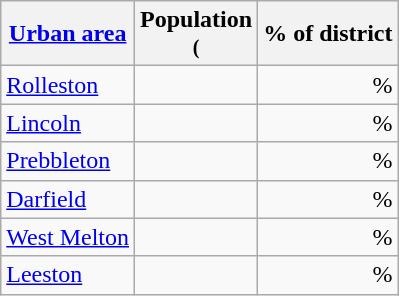<table class="wikitable">
<tr>
<th><a href='#'>Urban area</a></th>
<th>Population<br><small>(</small></th>
<th>% of district</th>
</tr>
<tr>
<td><a href='#'>Rolleston</a></td>
<td align="right"></td>
<td align="right">%</td>
</tr>
<tr>
<td><a href='#'>Lincoln</a></td>
<td align="right"></td>
<td align="right">%</td>
</tr>
<tr>
<td><a href='#'>Prebbleton</a></td>
<td align="right"></td>
<td align="right">%</td>
</tr>
<tr>
<td><a href='#'>Darfield</a></td>
<td align="right"></td>
<td align="right">%</td>
</tr>
<tr>
<td><a href='#'>West Melton</a></td>
<td align="right"></td>
<td align="right">%</td>
</tr>
<tr>
<td><a href='#'>Leeston</a></td>
<td align="right"></td>
<td align="right">%</td>
</tr>
</table>
